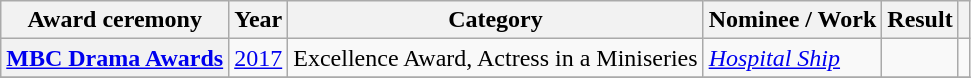<table class="wikitable plainrowheaders sortable">
<tr>
<th scope="col">Award ceremony</th>
<th scope="col">Year</th>
<th scope="col">Category</th>
<th scope="col">Nominee / Work</th>
<th scope="col">Result</th>
<th scope="col" class="unsortable"></th>
</tr>
<tr>
<th scope="row"  rowspan="1"><a href='#'>MBC Drama Awards</a></th>
<td style="text-align:center" rowspan="1"><a href='#'>2017</a></td>
<td>Excellence Award, Actress in a Miniseries</td>
<td rowspan="1"><em><a href='#'>Hospital Ship</a></em></td>
<td></td>
<td style="text-align:center"></td>
</tr>
<tr>
</tr>
</table>
